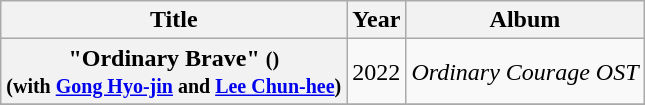<table class="wikitable plainrowheaders" style="text-align:center;">
<tr>
<th>Title</th>
<th>Year</th>
<th>Album</th>
</tr>
<tr>
<th scope="row">"Ordinary Brave" <small>()</small><br><small>(with <a href='#'>Gong Hyo-jin</a> and <a href='#'>Lee Chun-hee</a>)</small></th>
<td>2022</td>
<td><em>Ordinary Courage OST</em></td>
</tr>
<tr>
</tr>
</table>
